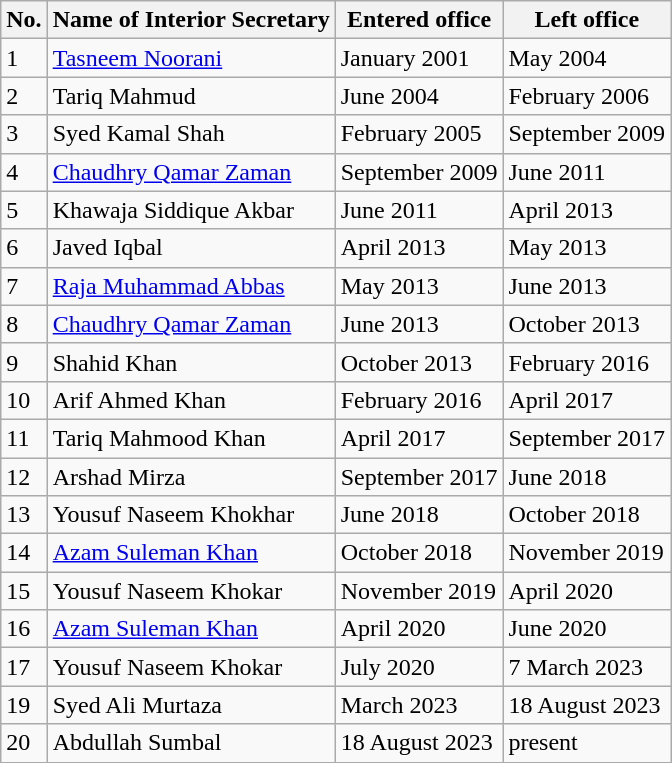<table class="wikitable">
<tr>
<th align=center>No.</th>
<th align="center">Name of Interior Secretary</th>
<th align=center>Entered office</th>
<th align=center>Left office</th>
</tr>
<tr>
<td>1</td>
<td><a href='#'>Tasneem Noorani</a></td>
<td>January 2001</td>
<td>May 2004</td>
</tr>
<tr>
<td>2</td>
<td>Tariq Mahmud</td>
<td>June 2004</td>
<td>February 2006</td>
</tr>
<tr>
<td>3</td>
<td>Syed Kamal Shah</td>
<td>February 2005</td>
<td>September 2009</td>
</tr>
<tr>
<td>4</td>
<td><a href='#'>Chaudhry Qamar Zaman</a></td>
<td>September 2009</td>
<td>June 2011</td>
</tr>
<tr>
<td>5</td>
<td>Khawaja Siddique Akbar</td>
<td>June 2011</td>
<td>April 2013</td>
</tr>
<tr>
<td>6</td>
<td>Javed Iqbal</td>
<td>April 2013</td>
<td>May 2013</td>
</tr>
<tr>
<td>7</td>
<td><a href='#'>Raja Muhammad Abbas</a></td>
<td>May 2013</td>
<td>June 2013</td>
</tr>
<tr>
<td>8</td>
<td><a href='#'>Chaudhry Qamar Zaman</a></td>
<td>June 2013</td>
<td>October 2013</td>
</tr>
<tr>
<td>9</td>
<td>Shahid Khan</td>
<td>October 2013</td>
<td>February 2016</td>
</tr>
<tr>
<td>10</td>
<td>Arif Ahmed Khan</td>
<td>February 2016</td>
<td>April 2017</td>
</tr>
<tr>
<td>11</td>
<td>Tariq Mahmood Khan</td>
<td>April 2017</td>
<td>September 2017</td>
</tr>
<tr>
<td>12</td>
<td>Arshad Mirza</td>
<td>September 2017</td>
<td>June 2018</td>
</tr>
<tr>
<td>13</td>
<td>Yousuf Naseem Khokhar</td>
<td>June 2018</td>
<td>October 2018</td>
</tr>
<tr>
<td>14</td>
<td><a href='#'>Azam Suleman Khan</a></td>
<td>October 2018</td>
<td>November 2019</td>
</tr>
<tr>
<td>15</td>
<td>Yousuf Naseem Khokar</td>
<td>November 2019</td>
<td>April 2020</td>
</tr>
<tr>
<td>16</td>
<td><a href='#'>Azam Suleman Khan</a></td>
<td>April 2020</td>
<td>June 2020</td>
</tr>
<tr>
<td>17</td>
<td>Yousuf Naseem Khokar</td>
<td>July 2020</td>
<td>7 March 2023</td>
</tr>
<tr>
<td>19</td>
<td>Syed Ali Murtaza</td>
<td>March 2023</td>
<td>18 August 2023</td>
</tr>
<tr>
<td>20</td>
<td>Abdullah Sumbal</td>
<td>18 August 2023</td>
<td>present</td>
</tr>
</table>
